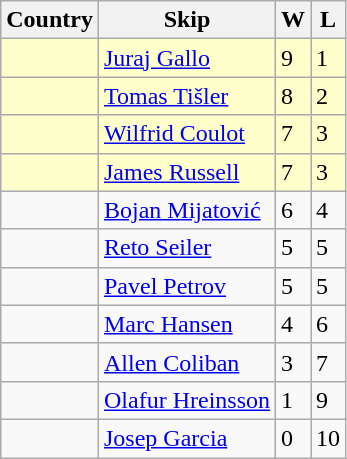<table class=wikitable>
<tr>
<th>Country</th>
<th>Skip</th>
<th>W</th>
<th>L</th>
</tr>
<tr bgcolor=#ffffcc>
<td></td>
<td><a href='#'>Juraj Gallo</a></td>
<td>9</td>
<td>1</td>
</tr>
<tr bgcolor=#ffffcc>
<td></td>
<td><a href='#'>Tomas Tišler</a></td>
<td>8</td>
<td>2</td>
</tr>
<tr bgcolor=#ffffcc>
<td></td>
<td><a href='#'>Wilfrid Coulot</a></td>
<td>7</td>
<td>3</td>
</tr>
<tr bgcolor=#ffffcc>
<td></td>
<td><a href='#'>James Russell</a></td>
<td>7</td>
<td>3</td>
</tr>
<tr>
<td></td>
<td><a href='#'>Bojan Mijatović</a></td>
<td>6</td>
<td>4</td>
</tr>
<tr>
<td></td>
<td><a href='#'>Reto Seiler</a></td>
<td>5</td>
<td>5</td>
</tr>
<tr>
<td></td>
<td><a href='#'>Pavel Petrov</a></td>
<td>5</td>
<td>5</td>
</tr>
<tr>
<td></td>
<td><a href='#'>Marc Hansen</a></td>
<td>4</td>
<td>6</td>
</tr>
<tr>
<td></td>
<td><a href='#'>Allen Coliban</a></td>
<td>3</td>
<td>7</td>
</tr>
<tr>
<td></td>
<td><a href='#'>Olafur Hreinsson</a></td>
<td>1</td>
<td>9</td>
</tr>
<tr>
<td></td>
<td><a href='#'>Josep Garcia</a></td>
<td>0</td>
<td>10</td>
</tr>
</table>
